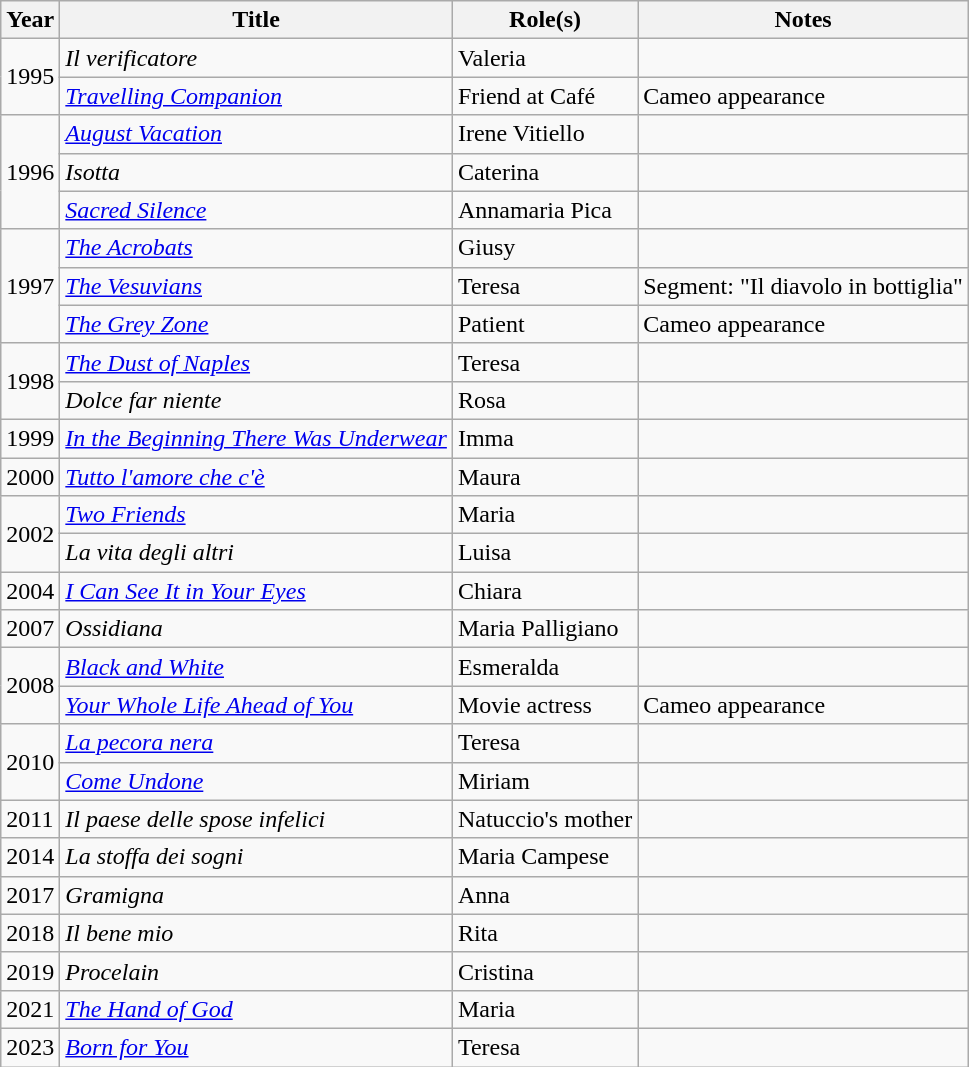<table class="wikitable plainrowheaders sortable">
<tr>
<th scope="col">Year</th>
<th scope="col">Title</th>
<th scope="col">Role(s)</th>
<th scope="col" class="unsortable">Notes</th>
</tr>
<tr>
<td rowspan="2">1995</td>
<td><em>Il verificatore</em></td>
<td>Valeria</td>
<td></td>
</tr>
<tr>
<td><em><a href='#'>Travelling Companion</a></em></td>
<td>Friend at Café</td>
<td>Cameo appearance</td>
</tr>
<tr>
<td rowspan="3">1996</td>
<td><em><a href='#'>August Vacation</a></em></td>
<td>Irene Vitiello</td>
<td></td>
</tr>
<tr>
<td><em>Isotta</em></td>
<td>Caterina</td>
<td></td>
</tr>
<tr>
<td><em><a href='#'>Sacred Silence</a></em></td>
<td>Annamaria Pica</td>
<td></td>
</tr>
<tr>
<td rowspan="3">1997</td>
<td><em><a href='#'>The Acrobats</a></em></td>
<td>Giusy</td>
<td></td>
</tr>
<tr>
<td><em><a href='#'>The Vesuvians</a></em></td>
<td>Teresa</td>
<td>Segment: "Il diavolo in bottiglia"</td>
</tr>
<tr>
<td><em><a href='#'>The Grey Zone</a></em></td>
<td>Patient</td>
<td>Cameo appearance</td>
</tr>
<tr>
<td rowspan="2">1998</td>
<td><em><a href='#'>The Dust of Naples</a></em></td>
<td>Teresa</td>
<td></td>
</tr>
<tr>
<td><em>Dolce far niente</em></td>
<td>Rosa</td>
<td></td>
</tr>
<tr>
<td>1999</td>
<td><em><a href='#'>In the Beginning There Was Underwear</a></em></td>
<td>Imma</td>
<td></td>
</tr>
<tr>
<td>2000</td>
<td><em><a href='#'>Tutto l'amore che c'è</a></em></td>
<td>Maura</td>
<td></td>
</tr>
<tr>
<td rowspan="2">2002</td>
<td><em><a href='#'>Two Friends</a></em></td>
<td>Maria</td>
<td></td>
</tr>
<tr>
<td><em>La vita degli altri</em></td>
<td>Luisa</td>
<td></td>
</tr>
<tr>
<td>2004</td>
<td><em><a href='#'>I Can See It in Your Eyes</a></em></td>
<td>Chiara</td>
<td></td>
</tr>
<tr>
<td>2007</td>
<td><em>Ossidiana</em></td>
<td>Maria Palligiano</td>
<td></td>
</tr>
<tr>
<td rowspan="2">2008</td>
<td><em><a href='#'>Black and White</a></em></td>
<td>Esmeralda</td>
<td></td>
</tr>
<tr>
<td><em><a href='#'>Your Whole Life Ahead of You</a></em></td>
<td>Movie actress</td>
<td>Cameo appearance</td>
</tr>
<tr>
<td rowspan="2">2010</td>
<td><em><a href='#'>La pecora nera</a></em></td>
<td>Teresa</td>
<td></td>
</tr>
<tr>
<td><em><a href='#'>Come Undone</a></em></td>
<td>Miriam</td>
<td></td>
</tr>
<tr>
<td>2011</td>
<td><em>Il paese delle spose infelici</em></td>
<td>Natuccio's mother</td>
<td></td>
</tr>
<tr>
<td>2014</td>
<td><em>La stoffa dei sogni</em></td>
<td>Maria Campese</td>
<td></td>
</tr>
<tr>
<td>2017</td>
<td><em>Gramigna</em></td>
<td>Anna</td>
<td></td>
</tr>
<tr>
<td>2018</td>
<td><em>Il bene mio</em></td>
<td>Rita</td>
<td></td>
</tr>
<tr>
<td>2019</td>
<td><em>Procelain</em></td>
<td>Cristina</td>
<td></td>
</tr>
<tr>
<td>2021</td>
<td><em><a href='#'>The Hand of God</a></em></td>
<td>Maria</td>
<td></td>
</tr>
<tr>
<td>2023</td>
<td><em><a href='#'>Born for You</a></em></td>
<td>Teresa</td>
<td></td>
</tr>
</table>
